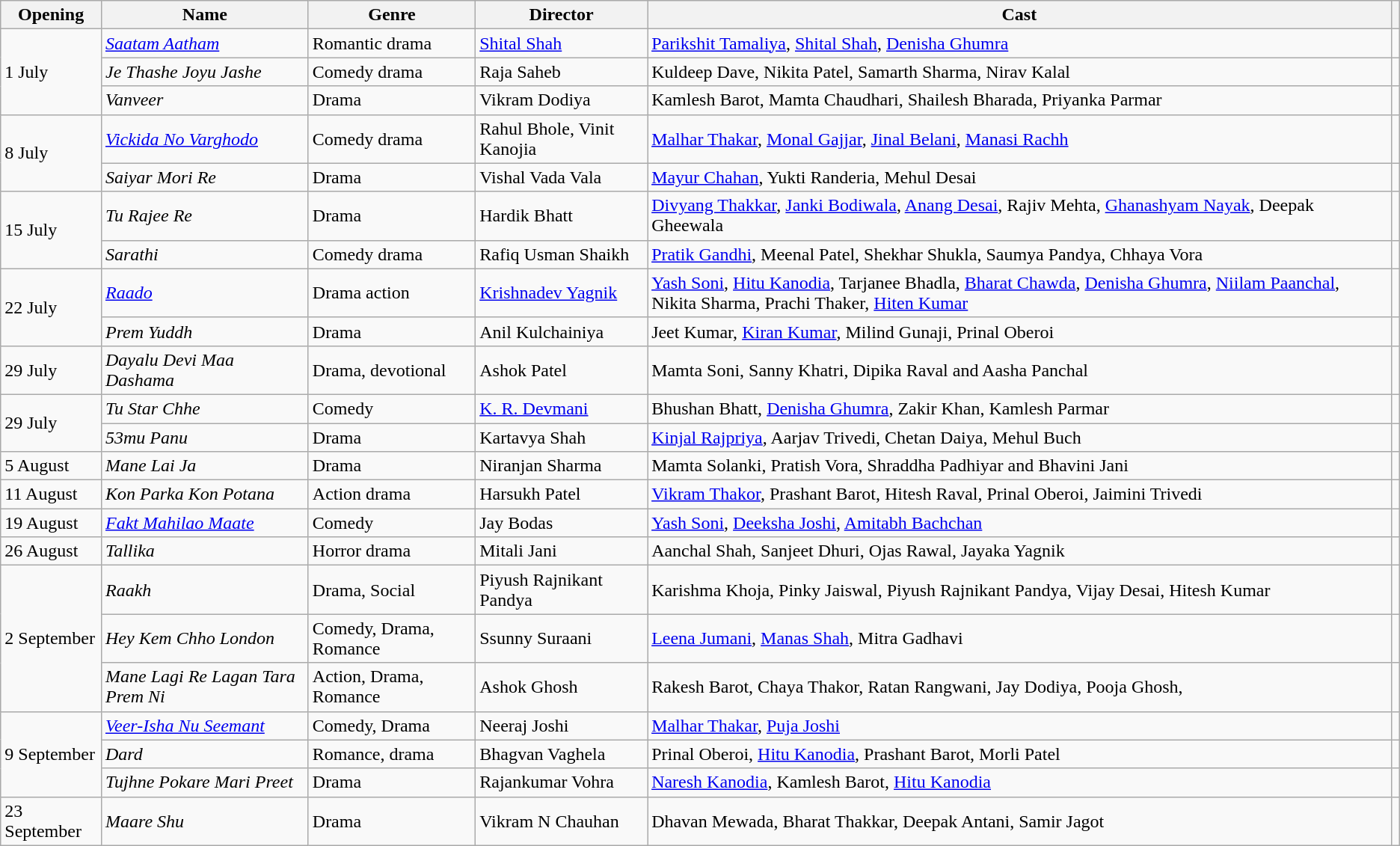<table class="wikitable sortable">
<tr>
<th>Opening</th>
<th>Name</th>
<th>Genre</th>
<th>Director</th>
<th>Cast</th>
<th></th>
</tr>
<tr>
<td rowspan="3">1 July</td>
<td><em><a href='#'>Saatam Aatham</a></em></td>
<td>Romantic drama</td>
<td><a href='#'>Shital Shah</a></td>
<td><a href='#'>Parikshit Tamaliya</a>, <a href='#'>Shital Shah</a>, <a href='#'>Denisha Ghumra</a></td>
<td></td>
</tr>
<tr>
<td><em>Je Thashe Joyu Jashe</em></td>
<td>Comedy drama</td>
<td>Raja Saheb</td>
<td>Kuldeep Dave, Nikita Patel, Samarth Sharma, Nirav Kalal</td>
<td></td>
</tr>
<tr>
<td><em>Vanveer</em></td>
<td>Drama</td>
<td>Vikram Dodiya</td>
<td>Kamlesh Barot, Mamta Chaudhari, Shailesh Bharada, Priyanka Parmar</td>
<td></td>
</tr>
<tr>
<td rowspan="2">8 July</td>
<td><em><a href='#'>Vickida No Varghodo</a></em></td>
<td>Comedy drama</td>
<td>Rahul Bhole, Vinit Kanojia</td>
<td><a href='#'>Malhar Thakar</a>, <a href='#'>Monal Gajjar</a>, <a href='#'>Jinal Belani</a>, <a href='#'>Manasi Rachh</a></td>
<td></td>
</tr>
<tr>
<td><em>Saiyar Mori Re</em></td>
<td>Drama</td>
<td>Vishal Vada Vala</td>
<td><a href='#'>Mayur Chahan</a>, Yukti Randeria, Mehul Desai</td>
<td></td>
</tr>
<tr>
<td rowspan="2">15 July</td>
<td><em>Tu Rajee Re</em></td>
<td>Drama</td>
<td>Hardik Bhatt</td>
<td><a href='#'>Divyang Thakkar</a>, <a href='#'>Janki Bodiwala</a>, <a href='#'>Anang Desai</a>, Rajiv Mehta, <a href='#'>Ghanashyam Nayak</a>, Deepak Gheewala</td>
<td></td>
</tr>
<tr>
<td><em>Sarathi</em></td>
<td>Comedy drama</td>
<td>Rafiq Usman Shaikh</td>
<td><a href='#'>Pratik Gandhi</a>, Meenal Patel, Shekhar Shukla, Saumya Pandya, Chhaya Vora</td>
<td></td>
</tr>
<tr>
<td rowspan="2">22 July</td>
<td><em><a href='#'>Raado</a></em></td>
<td>Drama action</td>
<td><a href='#'>Krishnadev Yagnik</a></td>
<td><a href='#'>Yash Soni</a>, <a href='#'>Hitu Kanodia</a>, Tarjanee Bhadla, <a href='#'>Bharat Chawda</a>, <a href='#'>Denisha Ghumra</a>, <a href='#'>Niilam Paanchal</a>, Nikita Sharma, Prachi Thaker, <a href='#'>Hiten Kumar</a></td>
<td></td>
</tr>
<tr>
<td><em>Prem Yuddh</em></td>
<td>Drama</td>
<td>Anil Kulchainiya</td>
<td>Jeet Kumar, <a href='#'>Kiran Kumar</a>, Milind Gunaji, Prinal Oberoi</td>
<td></td>
</tr>
<tr>
<td>29 July</td>
<td><em>Dayalu Devi Maa Dashama</em></td>
<td>Drama, devotional</td>
<td>Ashok Patel</td>
<td>Mamta Soni, Sanny Khatri, Dipika Raval and Aasha Panchal</td>
<td></td>
</tr>
<tr>
<td rowspan="2">29 July</td>
<td><em>Tu Star Chhe</em></td>
<td>Comedy</td>
<td><a href='#'>K. R. Devmani</a></td>
<td>Bhushan Bhatt, <a href='#'>Denisha Ghumra</a>, Zakir Khan, Kamlesh Parmar</td>
<td></td>
</tr>
<tr>
<td><em>53mu Panu</em></td>
<td>Drama</td>
<td>Kartavya Shah</td>
<td><a href='#'>Kinjal Rajpriya</a>, Aarjav Trivedi, Chetan Daiya, Mehul Buch</td>
<td></td>
</tr>
<tr>
<td>5 August</td>
<td><em>Mane Lai Ja</em></td>
<td>Drama</td>
<td>Niranjan Sharma</td>
<td>Mamta Solanki, Pratish Vora, Shraddha Padhiyar and Bhavini Jani</td>
<td></td>
</tr>
<tr>
<td>11 August</td>
<td><em>Kon Parka Kon Potana</em></td>
<td>Action drama</td>
<td>Harsukh Patel</td>
<td><a href='#'>Vikram Thakor</a>, Prashant Barot, Hitesh Raval, Prinal Oberoi, Jaimini Trivedi</td>
<td></td>
</tr>
<tr>
<td>19 August</td>
<td><em><a href='#'>Fakt Mahilao Maate</a></em></td>
<td>Comedy</td>
<td>Jay Bodas</td>
<td><a href='#'>Yash Soni</a>, <a href='#'>Deeksha Joshi</a>, <a href='#'>Amitabh Bachchan</a></td>
<td></td>
</tr>
<tr>
<td>26 August</td>
<td><em>Tallika</em></td>
<td>Horror drama</td>
<td>Mitali Jani</td>
<td>Aanchal Shah, Sanjeet Dhuri, Ojas Rawal, Jayaka Yagnik</td>
<td></td>
</tr>
<tr>
<td rowspan=3>2 September</td>
<td><em>Raakh</em></td>
<td>Drama, Social</td>
<td>Piyush Rajnikant Pandya</td>
<td>Karishma Khoja, Pinky Jaiswal, Piyush Rajnikant Pandya, Vijay Desai, Hitesh Kumar</td>
<td></td>
</tr>
<tr>
<td><em>Hey Kem Chho London</em></td>
<td>Comedy, Drama, Romance</td>
<td>Ssunny Suraani</td>
<td><a href='#'>Leena Jumani</a>, <a href='#'>Manas Shah</a>, Mitra Gadhavi</td>
<td></td>
</tr>
<tr>
<td><em>Mane Lagi Re Lagan Tara Prem Ni</em></td>
<td>Action, Drama, Romance</td>
<td>Ashok Ghosh</td>
<td>Rakesh Barot, Chaya Thakor, Ratan Rangwani, Jay Dodiya, Pooja Ghosh,</td>
<td></td>
</tr>
<tr>
<td rowspan="3">9 September</td>
<td><em><a href='#'>Veer-Isha Nu Seemant</a></em></td>
<td>Comedy, Drama</td>
<td>Neeraj Joshi</td>
<td><a href='#'>Malhar Thakar</a>, <a href='#'>Puja Joshi</a></td>
<td></td>
</tr>
<tr>
<td><em>Dard</em></td>
<td>Romance, drama</td>
<td>Bhagvan Vaghela</td>
<td>Prinal Oberoi, <a href='#'>Hitu Kanodia</a>, Prashant Barot, Morli Patel</td>
<td></td>
</tr>
<tr>
<td><em>Tujhne Pokare Mari Preet</em></td>
<td>Drama</td>
<td>Rajankumar Vohra</td>
<td><a href='#'>Naresh Kanodia</a>, Kamlesh Barot, <a href='#'>Hitu Kanodia</a></td>
<td></td>
</tr>
<tr>
<td>23 September</td>
<td><em>Maare Shu</em></td>
<td>Drama</td>
<td>Vikram N Chauhan</td>
<td>Dhavan Mewada, Bharat Thakkar, Deepak Antani, Samir Jagot</td>
<td></td>
</tr>
</table>
